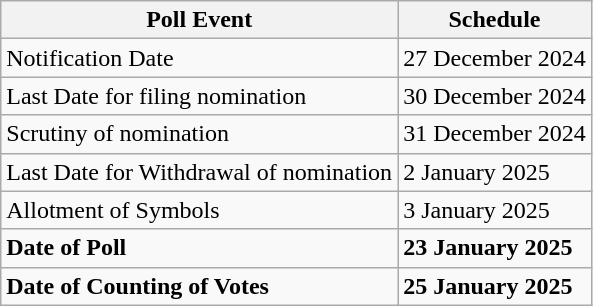<table class="wikitable">
<tr>
<th>Poll Event</th>
<th>Schedule</th>
</tr>
<tr>
<td>Notification Date</td>
<td>27 December 2024</td>
</tr>
<tr>
<td>Last Date for filing nomination</td>
<td>30 December 2024</td>
</tr>
<tr>
<td>Scrutiny of nomination</td>
<td>31 December 2024</td>
</tr>
<tr>
<td>Last Date for Withdrawal of nomination</td>
<td>2 January 2025</td>
</tr>
<tr>
<td>Allotment of Symbols</td>
<td>3 January 2025</td>
</tr>
<tr>
<td><strong>Date of Poll</strong></td>
<td><strong>23 January 2025</strong></td>
</tr>
<tr>
<td><strong>Date of Counting of Votes</strong></td>
<td><strong>25 January 2025</strong></td>
</tr>
</table>
